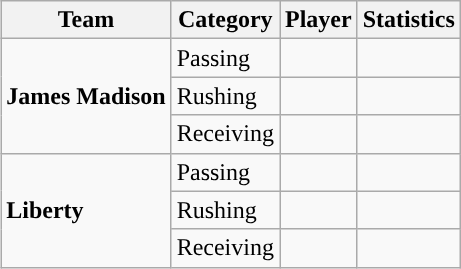<table class="wikitable" style="float: right;">
<tr>
<th>Team</th>
<th>Category</th>
<th>Player</th>
<th>Statistics</th>
</tr>
<tr>
<td rowspan=3><strong>James Madison</strong></td>
<td>Passing</td>
<td></td>
<td></td>
</tr>
<tr>
<td>Rushing</td>
<td></td>
<td></td>
</tr>
<tr>
<td>Receiving</td>
<td></td>
<td></td>
</tr>
<tr>
<td rowspan=3><strong>Liberty</strong></td>
<td>Passing</td>
<td></td>
<td></td>
</tr>
<tr>
<td>Rushing</td>
<td></td>
<td></td>
</tr>
<tr>
<td>Receiving</td>
<td></td>
<td></td>
</tr>
</table>
